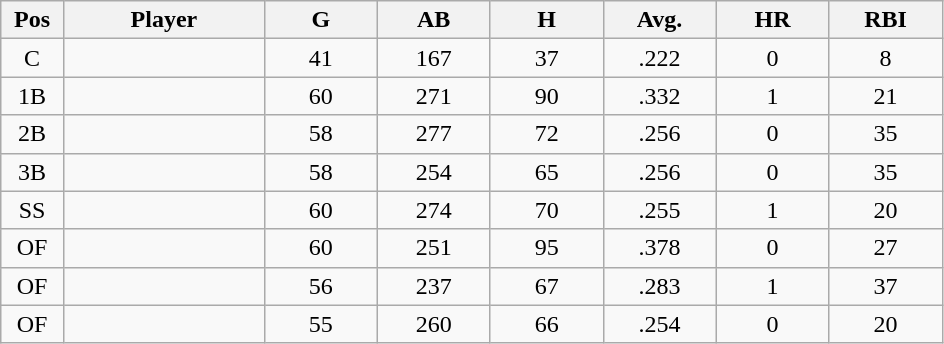<table class="wikitable sortable">
<tr>
<th bgcolor="#DDDDFF" width="5%">Pos</th>
<th bgcolor="#DDDDFF" width="16%">Player</th>
<th bgcolor="#DDDDFF" width="9%">G</th>
<th bgcolor="#DDDDFF" width="9%">AB</th>
<th bgcolor="#DDDDFF" width="9%">H</th>
<th bgcolor="#DDDDFF" width="9%">Avg.</th>
<th bgcolor="#DDDDFF" width="9%">HR</th>
<th bgcolor="#DDDDFF" width="9%">RBI</th>
</tr>
<tr align="center">
<td>C</td>
<td></td>
<td>41</td>
<td>167</td>
<td>37</td>
<td>.222</td>
<td>0</td>
<td>8</td>
</tr>
<tr align="center">
<td>1B</td>
<td></td>
<td>60</td>
<td>271</td>
<td>90</td>
<td>.332</td>
<td>1</td>
<td>21</td>
</tr>
<tr align="center">
<td>2B</td>
<td></td>
<td>58</td>
<td>277</td>
<td>72</td>
<td>.256</td>
<td>0</td>
<td>35</td>
</tr>
<tr align="center">
<td>3B</td>
<td></td>
<td>58</td>
<td>254</td>
<td>65</td>
<td>.256</td>
<td>0</td>
<td>35</td>
</tr>
<tr align="center">
<td>SS</td>
<td></td>
<td>60</td>
<td>274</td>
<td>70</td>
<td>.255</td>
<td>1</td>
<td>20</td>
</tr>
<tr align="center">
<td>OF</td>
<td></td>
<td>60</td>
<td>251</td>
<td>95</td>
<td>.378</td>
<td>0</td>
<td>27</td>
</tr>
<tr align="center">
<td>OF</td>
<td></td>
<td>56</td>
<td>237</td>
<td>67</td>
<td>.283</td>
<td>1</td>
<td>37</td>
</tr>
<tr align="center">
<td>OF</td>
<td></td>
<td>55</td>
<td>260</td>
<td>66</td>
<td>.254</td>
<td>0</td>
<td>20</td>
</tr>
</table>
